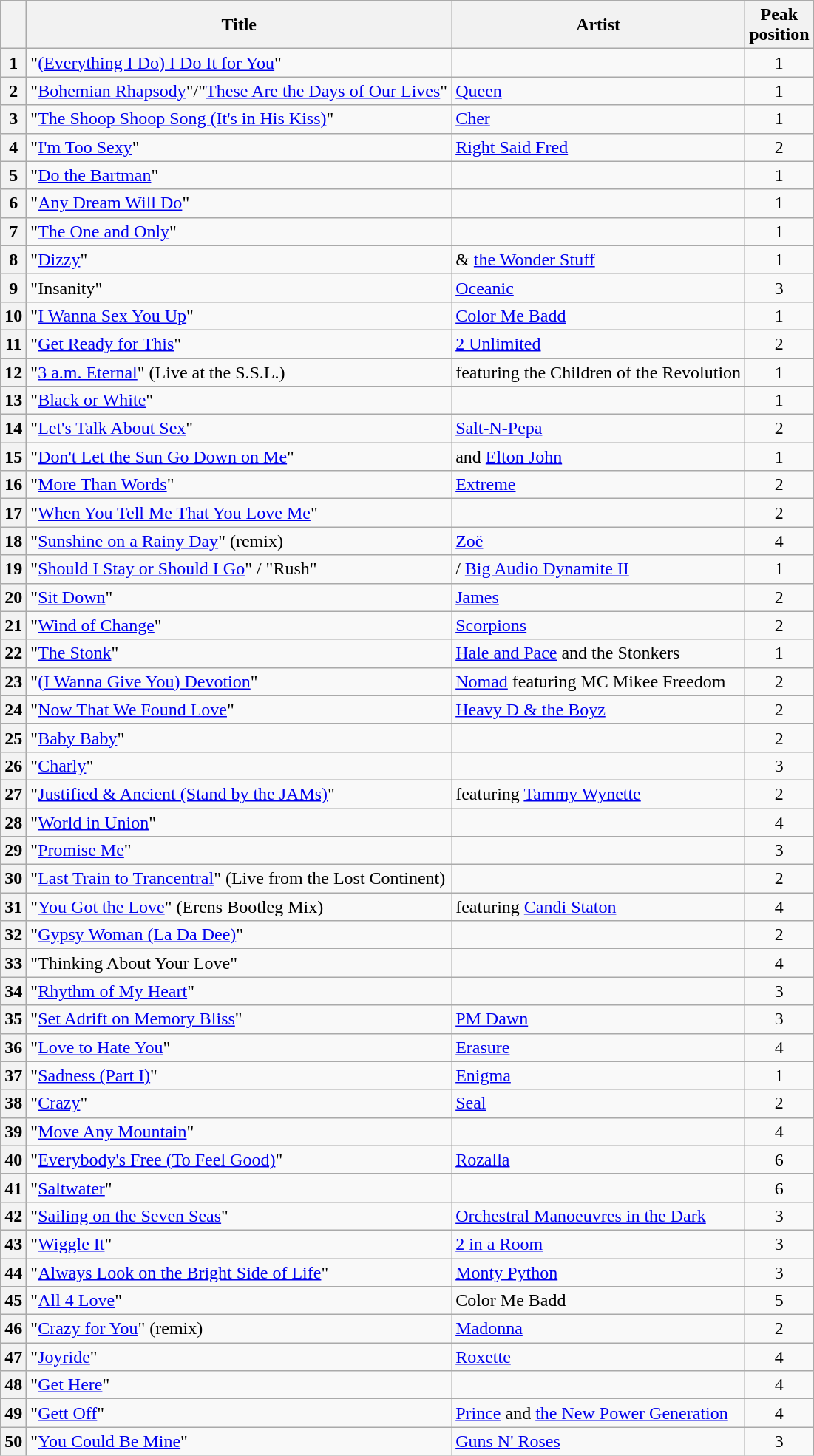<table class="wikitable sortable plainrowheaders">
<tr>
<th scope=col></th>
<th scope=col>Title</th>
<th scope=col>Artist</th>
<th scope=col>Peak<br>position</th>
</tr>
<tr>
<th scope=row style="text-align:center;">1</th>
<td>"<a href='#'>(Everything I Do) I Do It for You</a>"</td>
<td></td>
<td align="center">1</td>
</tr>
<tr>
<th scope=row style="text-align:center;">2</th>
<td>"<a href='#'>Bohemian Rhapsody</a>"/"<a href='#'>These Are the Days of Our Lives</a>"</td>
<td><a href='#'>Queen</a></td>
<td align="center">1</td>
</tr>
<tr>
<th scope=row style="text-align:center;">3</th>
<td>"<a href='#'>The Shoop Shoop Song (It's in His Kiss)</a>"</td>
<td><a href='#'>Cher</a></td>
<td align="center">1</td>
</tr>
<tr>
<th scope=row style="text-align:center;">4</th>
<td>"<a href='#'>I'm Too Sexy</a>"</td>
<td><a href='#'>Right Said Fred</a></td>
<td align="center">2</td>
</tr>
<tr>
<th scope=row style="text-align:center;">5</th>
<td>"<a href='#'>Do the Bartman</a>"</td>
<td></td>
<td align="center">1</td>
</tr>
<tr>
<th scope=row style="text-align:center;">6</th>
<td>"<a href='#'>Any Dream Will Do</a>"</td>
<td></td>
<td align="center">1</td>
</tr>
<tr>
<th scope=row style="text-align:center;">7</th>
<td>"<a href='#'>The One and Only</a>"</td>
<td></td>
<td align="center">1</td>
</tr>
<tr>
<th scope=row style="text-align:center;">8</th>
<td>"<a href='#'>Dizzy</a>"</td>
<td> & <a href='#'>the Wonder Stuff</a></td>
<td align="center">1</td>
</tr>
<tr>
<th scope=row style="text-align:center;">9</th>
<td>"Insanity"</td>
<td><a href='#'>Oceanic</a></td>
<td align="center">3</td>
</tr>
<tr>
<th scope=row style="text-align:center;">10</th>
<td>"<a href='#'>I Wanna Sex You Up</a>"</td>
<td><a href='#'>Color Me Badd</a></td>
<td align="center">1</td>
</tr>
<tr>
<th scope=row style="text-align:center;">11</th>
<td>"<a href='#'>Get Ready for This</a>"</td>
<td><a href='#'>2 Unlimited</a></td>
<td align="center">2</td>
</tr>
<tr>
<th scope=row style="text-align:center;">12</th>
<td>"<a href='#'>3 a.m. Eternal</a>" (Live at the S.S.L.)</td>
<td> featuring the Children of the Revolution</td>
<td align="center">1</td>
</tr>
<tr>
<th scope=row style="text-align:center;">13</th>
<td>"<a href='#'>Black or White</a>"</td>
<td></td>
<td align="center">1</td>
</tr>
<tr>
<th scope=row style="text-align:center;">14</th>
<td>"<a href='#'>Let's Talk About Sex</a>"</td>
<td><a href='#'>Salt-N-Pepa</a></td>
<td align="center">2</td>
</tr>
<tr>
<th scope=row style="text-align:center;">15</th>
<td>"<a href='#'>Don't Let the Sun Go Down on Me</a>"</td>
<td> and <a href='#'>Elton John</a></td>
<td align="center">1</td>
</tr>
<tr>
<th scope=row style="text-align:center;">16</th>
<td>"<a href='#'>More Than Words</a>"</td>
<td><a href='#'>Extreme</a></td>
<td align="center">2</td>
</tr>
<tr>
<th scope=row style="text-align:center;">17</th>
<td>"<a href='#'>When You Tell Me That You Love Me</a>"</td>
<td></td>
<td align="center">2</td>
</tr>
<tr>
<th scope=row style="text-align:center;">18</th>
<td>"<a href='#'>Sunshine on a Rainy Day</a>" (remix)</td>
<td><a href='#'>Zoë</a></td>
<td align="center">4</td>
</tr>
<tr>
<th scope=row style="text-align:center;">19</th>
<td>"<a href='#'>Should I Stay or Should I Go</a>" / "Rush"</td>
<td> / <a href='#'>Big Audio Dynamite II</a></td>
<td align="center">1</td>
</tr>
<tr>
<th scope=row style="text-align:center;">20</th>
<td>"<a href='#'>Sit Down</a>"</td>
<td><a href='#'>James</a></td>
<td align="center">2</td>
</tr>
<tr>
<th scope=row style="text-align:center;">21</th>
<td>"<a href='#'>Wind of Change</a>"</td>
<td><a href='#'>Scorpions</a></td>
<td align="center">2</td>
</tr>
<tr>
<th scope=row style="text-align:center;">22</th>
<td>"<a href='#'>The Stonk</a>"</td>
<td><a href='#'>Hale and Pace</a> and the Stonkers</td>
<td align="center">1</td>
</tr>
<tr>
<th scope=row style="text-align:center;">23</th>
<td>"<a href='#'>(I Wanna Give You) Devotion</a>"</td>
<td><a href='#'>Nomad</a> featuring MC Mikee Freedom</td>
<td align="center">2</td>
</tr>
<tr>
<th scope=row style="text-align:center;">24</th>
<td>"<a href='#'>Now That We Found Love</a>"</td>
<td><a href='#'>Heavy D & the Boyz</a></td>
<td align="center">2</td>
</tr>
<tr>
<th scope=row style="text-align:center;">25</th>
<td>"<a href='#'>Baby Baby</a>"</td>
<td></td>
<td align="center">2</td>
</tr>
<tr>
<th scope=row style="text-align:center;">26</th>
<td>"<a href='#'>Charly</a>"</td>
<td></td>
<td align="center">3</td>
</tr>
<tr>
<th scope=row style="text-align:center;">27</th>
<td>"<a href='#'>Justified & Ancient (Stand by the JAMs)</a>"</td>
<td> featuring <a href='#'>Tammy Wynette</a></td>
<td align="center">2</td>
</tr>
<tr>
<th scope=row style="text-align:center;">28</th>
<td>"<a href='#'>World in Union</a>"</td>
<td></td>
<td align="center">4</td>
</tr>
<tr>
<th scope=row style="text-align:center;">29</th>
<td>"<a href='#'>Promise Me</a>"</td>
<td></td>
<td align="center">3</td>
</tr>
<tr>
<th scope=row style="text-align:center;">30</th>
<td>"<a href='#'>Last Train to Trancentral</a>" (Live from the Lost Continent)</td>
<td></td>
<td align="center">2</td>
</tr>
<tr>
<th scope=row style="text-align:center;">31</th>
<td>"<a href='#'>You Got the Love</a>" (Erens Bootleg Mix)</td>
<td> featuring <a href='#'>Candi Staton</a></td>
<td align="center">4</td>
</tr>
<tr>
<th scope=row style="text-align:center;">32</th>
<td>"<a href='#'>Gypsy Woman (La Da Dee)</a>"</td>
<td></td>
<td align="center">2</td>
</tr>
<tr>
<th scope=row style="text-align:center;">33</th>
<td>"Thinking About Your Love"</td>
<td></td>
<td align="center">4</td>
</tr>
<tr>
<th scope=row style="text-align:center;">34</th>
<td>"<a href='#'>Rhythm of My Heart</a>"</td>
<td></td>
<td align="center">3</td>
</tr>
<tr>
<th scope=row style="text-align:center;">35</th>
<td>"<a href='#'>Set Adrift on Memory Bliss</a>"</td>
<td><a href='#'>PM Dawn</a></td>
<td align="center">3</td>
</tr>
<tr>
<th scope=row style="text-align:center;">36</th>
<td>"<a href='#'>Love to Hate You</a>"</td>
<td><a href='#'>Erasure</a></td>
<td align="center">4</td>
</tr>
<tr>
<th scope=row style="text-align:center;">37</th>
<td>"<a href='#'>Sadness (Part I)</a>"</td>
<td><a href='#'>Enigma</a></td>
<td align="center">1</td>
</tr>
<tr>
<th scope=row style="text-align:center;">38</th>
<td>"<a href='#'>Crazy</a>"</td>
<td><a href='#'>Seal</a></td>
<td align="center">2</td>
</tr>
<tr>
<th scope=row style="text-align:center;">39</th>
<td>"<a href='#'>Move Any Mountain</a>"</td>
<td></td>
<td align="center">4</td>
</tr>
<tr>
<th scope=row style="text-align:center;">40</th>
<td>"<a href='#'>Everybody's Free (To Feel Good)</a>"</td>
<td><a href='#'>Rozalla</a></td>
<td align="center">6</td>
</tr>
<tr>
<th scope=row style="text-align:center;">41</th>
<td>"<a href='#'>Saltwater</a>"</td>
<td></td>
<td align="center">6</td>
</tr>
<tr>
<th scope=row style="text-align:center;">42</th>
<td>"<a href='#'>Sailing on the Seven Seas</a>"</td>
<td><a href='#'>Orchestral Manoeuvres in the Dark</a></td>
<td align="center">3</td>
</tr>
<tr>
<th scope=row style="text-align:center;">43</th>
<td>"<a href='#'>Wiggle It</a>"</td>
<td><a href='#'>2 in a Room</a></td>
<td align="center">3</td>
</tr>
<tr>
<th scope=row style="text-align:center;">44</th>
<td>"<a href='#'>Always Look on the Bright Side of Life</a>"</td>
<td><a href='#'>Monty Python</a></td>
<td align="center">3</td>
</tr>
<tr>
<th scope=row style="text-align:center;">45</th>
<td>"<a href='#'>All 4 Love</a>"</td>
<td>Color Me Badd</td>
<td align="center">5</td>
</tr>
<tr>
<th scope=row style="text-align:center;">46</th>
<td>"<a href='#'>Crazy for You</a>" (remix)</td>
<td><a href='#'>Madonna</a></td>
<td align="center">2</td>
</tr>
<tr>
<th scope=row style="text-align:center;">47</th>
<td>"<a href='#'>Joyride</a>"</td>
<td><a href='#'>Roxette</a></td>
<td align="center">4</td>
</tr>
<tr>
<th scope=row style="text-align:center;">48</th>
<td>"<a href='#'>Get Here</a>"</td>
<td></td>
<td align="center">4</td>
</tr>
<tr>
<th scope=row style="text-align:center;">49</th>
<td>"<a href='#'>Gett Off</a>"</td>
<td><a href='#'>Prince</a> and <a href='#'>the New Power Generation</a></td>
<td align="center">4</td>
</tr>
<tr>
<th scope=row style="text-align:center;">50</th>
<td>"<a href='#'>You Could Be Mine</a>"</td>
<td><a href='#'>Guns N' Roses</a></td>
<td align="center">3</td>
</tr>
</table>
